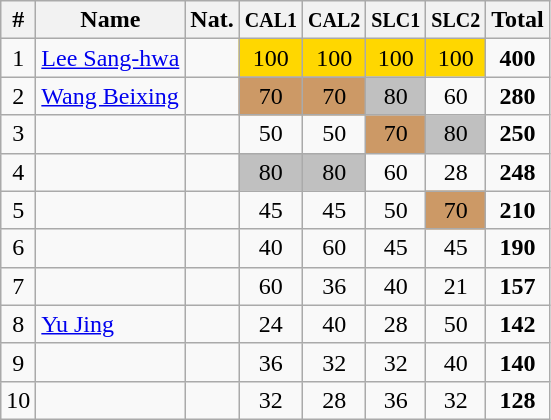<table class="wikitable sortable" style="text-align:center;">
<tr>
<th>#</th>
<th>Name</th>
<th>Nat.</th>
<th><small>CAL1</small></th>
<th><small>CAL2</small></th>
<th><small>SLC1</small></th>
<th><small>SLC2</small></th>
<th>Total</th>
</tr>
<tr>
<td>1</td>
<td align=left><a href='#'>Lee Sang-hwa</a></td>
<td></td>
<td bgcolor=gold>100</td>
<td bgcolor=gold>100</td>
<td bgcolor=gold>100</td>
<td bgcolor=gold>100</td>
<td><strong>400</strong></td>
</tr>
<tr>
<td>2</td>
<td align=left><a href='#'>Wang Beixing</a></td>
<td></td>
<td bgcolor=cc9966>70</td>
<td bgcolor=cc9966>70</td>
<td bgcolor=silver>80</td>
<td>60</td>
<td><strong>280</strong></td>
</tr>
<tr>
<td>3</td>
<td align=left></td>
<td></td>
<td>50</td>
<td>50</td>
<td bgcolor=cc9966>70</td>
<td bgcolor=silver>80</td>
<td><strong>250</strong></td>
</tr>
<tr>
<td>4</td>
<td align=left></td>
<td></td>
<td bgcolor=silver>80</td>
<td bgcolor=silver>80</td>
<td>60</td>
<td>28</td>
<td><strong>248</strong></td>
</tr>
<tr>
<td>5</td>
<td align=left></td>
<td></td>
<td>45</td>
<td>45</td>
<td>50</td>
<td bgcolor=cc9966>70</td>
<td><strong>210</strong></td>
</tr>
<tr>
<td>6</td>
<td align=left></td>
<td></td>
<td>40</td>
<td>60</td>
<td>45</td>
<td>45</td>
<td><strong>190</strong></td>
</tr>
<tr>
<td>7</td>
<td align=left></td>
<td></td>
<td>60</td>
<td>36</td>
<td>40</td>
<td>21</td>
<td><strong>157</strong></td>
</tr>
<tr>
<td>8</td>
<td align=left><a href='#'>Yu Jing</a></td>
<td></td>
<td>24</td>
<td>40</td>
<td>28</td>
<td>50</td>
<td><strong>142</strong></td>
</tr>
<tr>
<td>9</td>
<td align=left></td>
<td></td>
<td>36</td>
<td>32</td>
<td>32</td>
<td>40</td>
<td><strong>140</strong></td>
</tr>
<tr>
<td>10</td>
<td align=left></td>
<td></td>
<td>32</td>
<td>28</td>
<td>36</td>
<td>32</td>
<td><strong>128</strong></td>
</tr>
</table>
